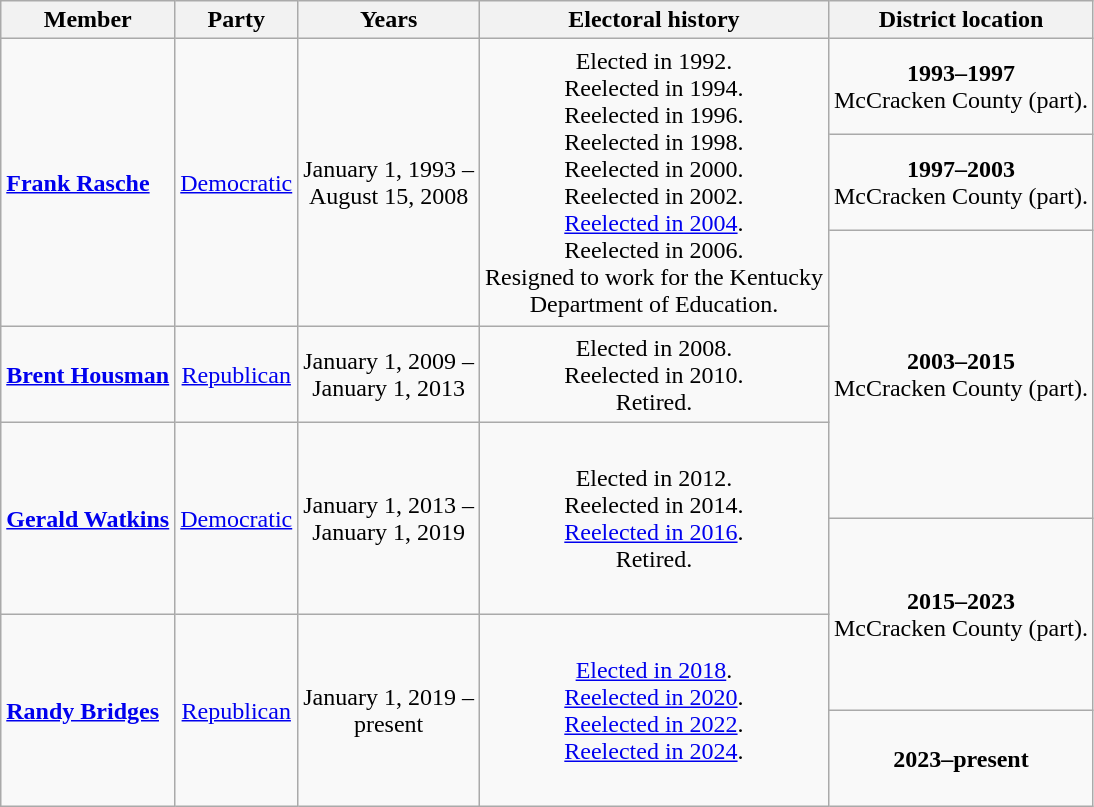<table class=wikitable style="text-align:center">
<tr>
<th>Member</th>
<th>Party</th>
<th>Years</th>
<th>Electoral history</th>
<th>District location</th>
</tr>
<tr style="height:4em">
<td rowspan=3 align=left><strong><a href='#'>Frank Rasche</a></strong><br></td>
<td rowspan=3 ><a href='#'>Democratic</a></td>
<td rowspan=3 nowrap>January 1, 1993 –<br>August 15, 2008</td>
<td rowspan=3>Elected in 1992.<br>Reelected in 1994.<br>Reelected in 1996.<br>Reelected in 1998.<br>Reelected in 2000.<br>Reelected in 2002.<br><a href='#'>Reelected in 2004</a>.<br>Reelected in 2006.<br>Resigned to work for the Kentucky<br>Department of Education.</td>
<td><strong>1993–1997</strong><br>McCracken County (part).</td>
</tr>
<tr style="height:4em">
<td><strong>1997–2003</strong><br>McCracken County (part).</td>
</tr>
<tr style="height:4em">
<td rowspan=3><strong>2003–2015</strong><br>McCracken County (part).</td>
</tr>
<tr style="height:4em">
<td align=left><strong><a href='#'>Brent Housman</a></strong><br></td>
<td><a href='#'>Republican</a></td>
<td nowrap>January 1, 2009 –<br>January 1, 2013</td>
<td>Elected in 2008.<br>Reelected in 2010.<br>Retired.</td>
</tr>
<tr style="height:4em">
<td rowspan=2 align=left><strong><a href='#'>Gerald Watkins</a></strong><br></td>
<td rowspan=2 ><a href='#'>Democratic</a></td>
<td rowspan=2 nowrap>January 1, 2013 –<br>January 1, 2019</td>
<td rowspan=2>Elected in 2012.<br>Reelected in 2014.<br><a href='#'>Reelected in 2016</a>.<br>Retired.</td>
</tr>
<tr style="height:4em">
<td rowspan=2><strong>2015–2023</strong><br>McCracken County (part).</td>
</tr>
<tr style="height:4em">
<td rowspan=2 align=left><strong><a href='#'>Randy Bridges</a></strong><br></td>
<td rowspan=2 ><a href='#'>Republican</a></td>
<td rowspan=2 nowrap>January 1, 2019 –<br>present</td>
<td rowspan=2><a href='#'>Elected in 2018</a>.<br><a href='#'>Reelected in 2020</a>.<br><a href='#'>Reelected in 2022</a>.<br><a href='#'>Reelected in 2024</a>.</td>
</tr>
<tr style="height:4em">
<td><strong>2023–present</strong><br></td>
</tr>
</table>
